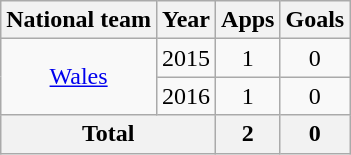<table class=wikitable style="text-align:center">
<tr>
<th>National team</th>
<th>Year</th>
<th>Apps</th>
<th>Goals</th>
</tr>
<tr>
<td rowspan=2><a href='#'>Wales</a></td>
<td>2015</td>
<td>1</td>
<td>0</td>
</tr>
<tr>
<td>2016</td>
<td>1</td>
<td>0</td>
</tr>
<tr>
<th colspan=2>Total</th>
<th>2</th>
<th>0</th>
</tr>
</table>
